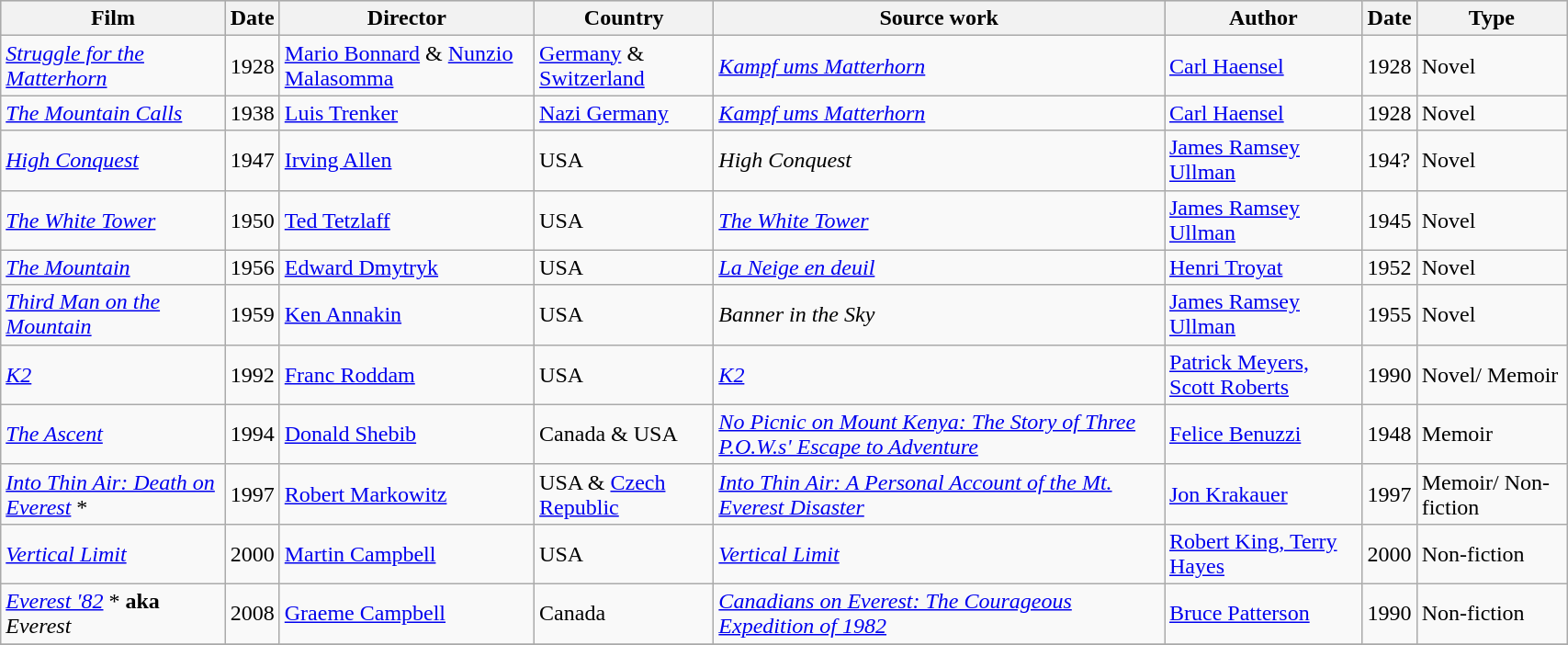<table class="wikitable" style=width:90%>
<tr style="background:#CCCCCC;">
<th>Film</th>
<th>Date</th>
<th>Director</th>
<th>Country</th>
<th>Source work</th>
<th>Author</th>
<th>Date</th>
<th>Type</th>
</tr>
<tr>
<td><em><a href='#'>Struggle for the Matterhorn</a></em></td>
<td>1928</td>
<td><a href='#'>Mario Bonnard</a> & <a href='#'>Nunzio Malasomma</a></td>
<td><a href='#'>Germany</a> & <a href='#'>Switzerland</a></td>
<td><em><a href='#'>Kampf ums Matterhorn</a></em></td>
<td><a href='#'>Carl Haensel</a></td>
<td>1928</td>
<td>Novel</td>
</tr>
<tr>
<td><em><a href='#'>The Mountain Calls</a></em></td>
<td>1938</td>
<td><a href='#'>Luis Trenker</a></td>
<td><a href='#'>Nazi Germany</a></td>
<td><em><a href='#'>Kampf ums Matterhorn</a></em></td>
<td><a href='#'>Carl Haensel</a></td>
<td>1928</td>
<td>Novel</td>
</tr>
<tr>
<td><em><a href='#'>High Conquest</a></em></td>
<td>1947</td>
<td><a href='#'>Irving Allen</a></td>
<td>USA</td>
<td><em>High Conquest</em></td>
<td><a href='#'>James Ramsey Ullman</a></td>
<td>194?</td>
<td>Novel</td>
</tr>
<tr>
<td><em><a href='#'>The White Tower</a></em></td>
<td>1950</td>
<td><a href='#'>Ted Tetzlaff</a></td>
<td>USA</td>
<td><em><a href='#'>The White Tower</a></em></td>
<td><a href='#'>James Ramsey Ullman</a></td>
<td>1945</td>
<td>Novel</td>
</tr>
<tr>
<td><em><a href='#'>The Mountain</a></em></td>
<td>1956</td>
<td><a href='#'>Edward Dmytryk</a></td>
<td>USA</td>
<td><em><a href='#'>La Neige en deuil</a></em></td>
<td><a href='#'>Henri Troyat</a></td>
<td>1952</td>
<td>Novel</td>
</tr>
<tr>
<td><em><a href='#'>Third Man on the Mountain</a></em></td>
<td>1959</td>
<td><a href='#'>Ken Annakin</a></td>
<td>USA</td>
<td><em>Banner in the Sky</em></td>
<td><a href='#'>James Ramsey Ullman</a></td>
<td>1955</td>
<td>Novel</td>
</tr>
<tr>
<td><em><a href='#'>K2</a></em></td>
<td>1992</td>
<td><a href='#'>Franc Roddam</a></td>
<td>USA</td>
<td><em><a href='#'>K2</a></em></td>
<td><a href='#'>Patrick Meyers, Scott Roberts</a></td>
<td>1990</td>
<td>Novel/ Memoir</td>
</tr>
<tr>
<td><em><a href='#'>The Ascent</a></em></td>
<td>1994</td>
<td><a href='#'>Donald Shebib</a></td>
<td>Canada & USA</td>
<td><em><a href='#'>No Picnic on Mount Kenya: The Story of Three P.O.W.s' Escape to Adventure</a></em></td>
<td><a href='#'>Felice Benuzzi</a></td>
<td>1948</td>
<td>Memoir</td>
</tr>
<tr>
<td><em><a href='#'>Into Thin Air: Death on Everest</a></em> *</td>
<td>1997</td>
<td><a href='#'>Robert Markowitz</a></td>
<td>USA & <a href='#'>Czech Republic</a></td>
<td><em><a href='#'>Into Thin Air: A Personal Account of the Mt. Everest Disaster</a></em></td>
<td><a href='#'>Jon Krakauer</a></td>
<td>1997</td>
<td>Memoir/ Non-fiction</td>
</tr>
<tr>
<td><em><a href='#'>Vertical Limit</a></em></td>
<td>2000</td>
<td><a href='#'>Martin Campbell</a></td>
<td>USA</td>
<td><em><a href='#'>Vertical Limit</a></em></td>
<td><a href='#'>Robert King, Terry Hayes</a></td>
<td>2000</td>
<td>Non-fiction</td>
</tr>
<tr>
<td><em><a href='#'>Everest '82</a></em> * <strong>aka</strong> <em>Everest</em></td>
<td>2008</td>
<td><a href='#'>Graeme Campbell</a></td>
<td>Canada</td>
<td><em><a href='#'>Canadians on Everest: The Courageous Expedition of 1982</a></em></td>
<td><a href='#'>Bruce Patterson</a></td>
<td>1990</td>
<td>Non-fiction</td>
</tr>
<tr>
</tr>
</table>
